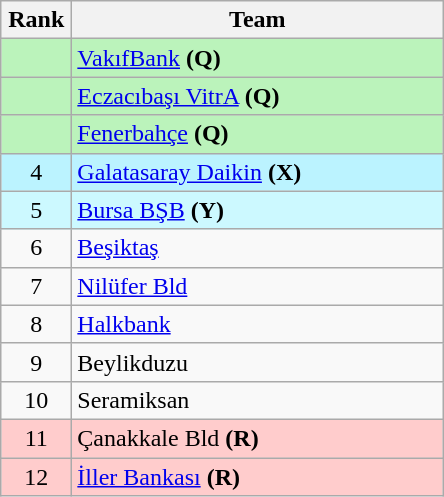<table class="wikitable" style="text-align:center;">
<tr>
<th width=40>Rank</th>
<th width=240>Team</th>
</tr>
<tr bgcolor=#bbf3bb>
<td></td>
<td style="text-align:left;"><a href='#'>VakıfBank</a> <strong>(Q)</strong></td>
</tr>
<tr bgcolor=#bbf3bb>
<td></td>
<td style="text-align:left;"><a href='#'>Eczacıbaşı VitrA</a> <strong>(Q)</strong></td>
</tr>
<tr bgcolor=#bbf3bb>
<td></td>
<td style="text-align:left;"><a href='#'>Fenerbahçe</a> <strong>(Q)</strong></td>
</tr>
<tr bgcolor=#bbf3ff>
<td>4</td>
<td style="text-align:left;"><a href='#'>Galatasaray Daikin</a> <strong>(X)</strong></td>
</tr>
<tr bgcolor=#ccf9ff>
<td>5</td>
<td style="text-align:left;"><a href='#'>Bursa BŞB</a> <strong>(Y)</strong></td>
</tr>
<tr>
<td>6</td>
<td style="text-align:left;"><a href='#'>Beşiktaş</a></td>
</tr>
<tr>
<td>7</td>
<td style="text-align:left;"><a href='#'>Nilüfer Bld</a></td>
</tr>
<tr>
<td>8</td>
<td style="text-align:left;"><a href='#'>Halkbank</a></td>
</tr>
<tr>
<td>9</td>
<td style="text-align:left;">Beylikduzu</td>
</tr>
<tr>
<td>10</td>
<td style="text-align:left;">Seramiksan</td>
</tr>
<tr bgcolor=#ffcccc>
<td>11</td>
<td style="text-align:left;">Çanakkale Bld <strong>(R)</strong></td>
</tr>
<tr bgcolor=#ffcccc>
<td>12</td>
<td style="text-align:left;"><a href='#'>İller Bankası</a> <strong>(R)</strong></td>
</tr>
</table>
